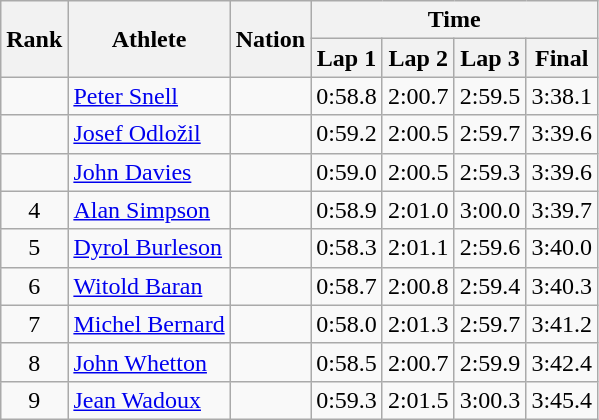<table class="wikitable sortable" style="text-align:center">
<tr>
<th rowspan=2>Rank</th>
<th rowspan=2>Athlete</th>
<th rowspan=2>Nation</th>
<th colspan=4>Time</th>
</tr>
<tr>
<th>Lap 1</th>
<th>Lap 2</th>
<th>Lap 3</th>
<th>Final</th>
</tr>
<tr>
<td></td>
<td align=left><a href='#'>Peter Snell</a></td>
<td align=left></td>
<td>0:58.8</td>
<td>2:00.7</td>
<td>2:59.5</td>
<td>3:38.1</td>
</tr>
<tr>
<td></td>
<td align=left><a href='#'>Josef Odložil</a></td>
<td align=left></td>
<td>0:59.2</td>
<td>2:00.5</td>
<td>2:59.7</td>
<td>3:39.6</td>
</tr>
<tr>
<td></td>
<td align=left><a href='#'>John Davies</a></td>
<td align=left></td>
<td>0:59.0</td>
<td>2:00.5</td>
<td>2:59.3</td>
<td>3:39.6</td>
</tr>
<tr>
<td>4</td>
<td align=left><a href='#'>Alan Simpson</a></td>
<td align=left></td>
<td>0:58.9</td>
<td>2:01.0</td>
<td>3:00.0</td>
<td>3:39.7</td>
</tr>
<tr>
<td>5</td>
<td align=left><a href='#'>Dyrol Burleson</a></td>
<td align=left></td>
<td>0:58.3</td>
<td>2:01.1</td>
<td>2:59.6</td>
<td>3:40.0</td>
</tr>
<tr>
<td>6</td>
<td align=left><a href='#'>Witold Baran</a></td>
<td align=left></td>
<td>0:58.7</td>
<td>2:00.8</td>
<td>2:59.4</td>
<td>3:40.3</td>
</tr>
<tr>
<td>7</td>
<td align=left><a href='#'>Michel Bernard</a></td>
<td align=left></td>
<td>0:58.0</td>
<td>2:01.3</td>
<td>2:59.7</td>
<td>3:41.2</td>
</tr>
<tr>
<td>8</td>
<td align=left><a href='#'>John Whetton</a></td>
<td align=left></td>
<td>0:58.5</td>
<td>2:00.7</td>
<td>2:59.9</td>
<td>3:42.4</td>
</tr>
<tr>
<td>9</td>
<td align=left><a href='#'>Jean Wadoux</a></td>
<td align=left></td>
<td>0:59.3</td>
<td>2:01.5</td>
<td>3:00.3</td>
<td>3:45.4</td>
</tr>
</table>
